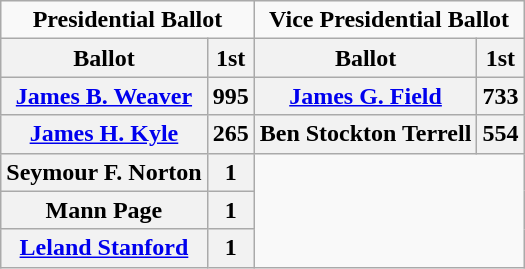<table class="wikitable" style="text-align:center">
<tr>
<td colspan="2"><strong>Presidential Ballot</strong></td>
<td colspan="2"><strong>Vice Presidential Ballot</strong></td>
</tr>
<tr>
<th>Ballot</th>
<th>1st</th>
<th>Ballot</th>
<th>1st</th>
</tr>
<tr>
<th><a href='#'>James B. Weaver</a></th>
<th>995</th>
<th><a href='#'>James G. Field</a></th>
<th>733</th>
</tr>
<tr>
<th><a href='#'>James H. Kyle</a></th>
<th>265</th>
<th>Ben Stockton Terrell</th>
<th>554</th>
</tr>
<tr>
<th>Seymour F. Norton</th>
<th>1</th>
</tr>
<tr>
<th>Mann Page</th>
<th>1</th>
</tr>
<tr>
<th><a href='#'>Leland Stanford</a></th>
<th>1</th>
</tr>
</table>
